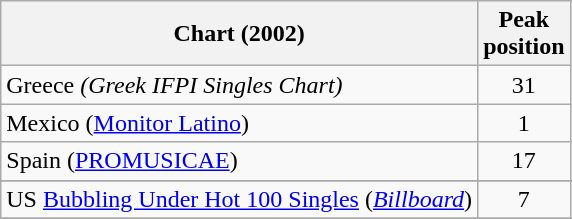<table class="wikitable">
<tr>
<th align="left">Chart (2002)</th>
<th align="left">Peak<br>position</th>
</tr>
<tr>
<td>Greece <em>(Greek IFPI Singles Chart)</em></td>
<td style="text-align:center;">31</td>
</tr>
<tr>
<td>Mexico (<a href='#'>Monitor Latino</a>)</td>
<td align="center">1</td>
</tr>
<tr>
<td>Spain (<a href='#'>PROMUSICAE</a>)</td>
<td align="center">17</td>
</tr>
<tr>
</tr>
<tr>
<td>US <a href='#'>Bubbling Under Hot 100 Singles</a> (<em><a href='#'>Billboard</a></em>)</td>
<td align="center">7</td>
</tr>
<tr>
</tr>
<tr>
</tr>
<tr>
</tr>
<tr>
</tr>
</table>
